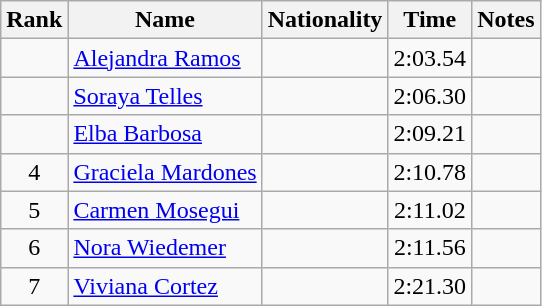<table class="wikitable sortable" style="text-align:center">
<tr>
<th>Rank</th>
<th>Name</th>
<th>Nationality</th>
<th>Time</th>
<th>Notes</th>
</tr>
<tr>
<td></td>
<td align=left><a href='#'>Alejandra Ramos</a></td>
<td align=left></td>
<td>2:03.54</td>
<td></td>
</tr>
<tr>
<td></td>
<td align=left><a href='#'>Soraya Telles</a></td>
<td align=left></td>
<td>2:06.30</td>
<td></td>
</tr>
<tr>
<td></td>
<td align=left><a href='#'>Elba Barbosa</a></td>
<td align=left></td>
<td>2:09.21</td>
<td></td>
</tr>
<tr>
<td>4</td>
<td align=left><a href='#'>Graciela Mardones</a></td>
<td align=left></td>
<td>2:10.78</td>
<td></td>
</tr>
<tr>
<td>5</td>
<td align=left><a href='#'>Carmen Mosegui</a></td>
<td align=left></td>
<td>2:11.02</td>
<td></td>
</tr>
<tr>
<td>6</td>
<td align=left><a href='#'>Nora Wiedemer</a></td>
<td align=left></td>
<td>2:11.56</td>
<td></td>
</tr>
<tr>
<td>7</td>
<td align=left><a href='#'>Viviana Cortez</a></td>
<td align=left></td>
<td>2:21.30</td>
<td></td>
</tr>
</table>
